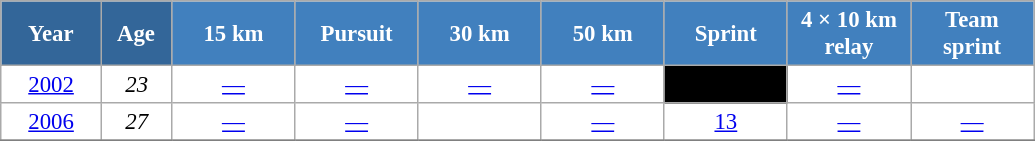<table class="wikitable" style="font-size:95%; text-align:center; border:grey solid 1px; border-collapse:collapse; background:#ffffff;">
<tr>
<th style="background-color:#369; color:white; width:60px;"> Year </th>
<th style="background-color:#369; color:white; width:40px;"> Age </th>
<th style="background-color:#4180be; color:white; width:75px;"> 15 km </th>
<th style="background-color:#4180be; color:white; width:75px;"> Pursuit </th>
<th style="background-color:#4180be; color:white; width:75px;"> 30 km </th>
<th style="background-color:#4180be; color:white; width:75px;"> 50 km </th>
<th style="background-color:#4180be; color:white; width:75px;"> Sprint </th>
<th style="background-color:#4180be; color:white; width:75px;"> 4 × 10 km <br> relay </th>
<th style="background-color:#4180be; color:white; width:75px;"> Team <br> sprint </th>
</tr>
<tr>
<td><a href='#'>2002</a></td>
<td><em>23</em></td>
<td><a href='#'>—</a></td>
<td><a href='#'>—</a></td>
<td><a href='#'>—</a></td>
<td><a href='#'>—</a></td>
<td style="background:#000; color:#fff;"><a href='#'><span></span></a></td>
<td><a href='#'>—</a></td>
<td></td>
</tr>
<tr>
<td><a href='#'>2006</a></td>
<td><em>27</em></td>
<td><a href='#'>—</a></td>
<td><a href='#'>—</a></td>
<td></td>
<td><a href='#'>—</a></td>
<td><a href='#'>13</a></td>
<td><a href='#'>—</a></td>
<td><a href='#'>—</a></td>
</tr>
<tr>
</tr>
</table>
